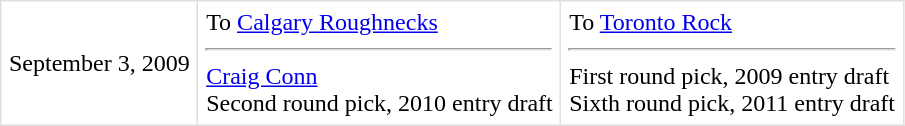<table border=1 style="border-collapse:collapse" bordercolor="#DFDFDF"  cellpadding="5">
<tr>
<td>September 3, 2009<br></td>
<td valign="top">To <a href='#'>Calgary Roughnecks</a><hr><a href='#'>Craig Conn</a><br>Second round pick, 2010 entry draft</td>
<td valign="top">To <a href='#'>Toronto Rock</a> <hr>First round pick, 2009 entry draft<br>Sixth round pick, 2011 entry draft</td>
</tr>
</table>
